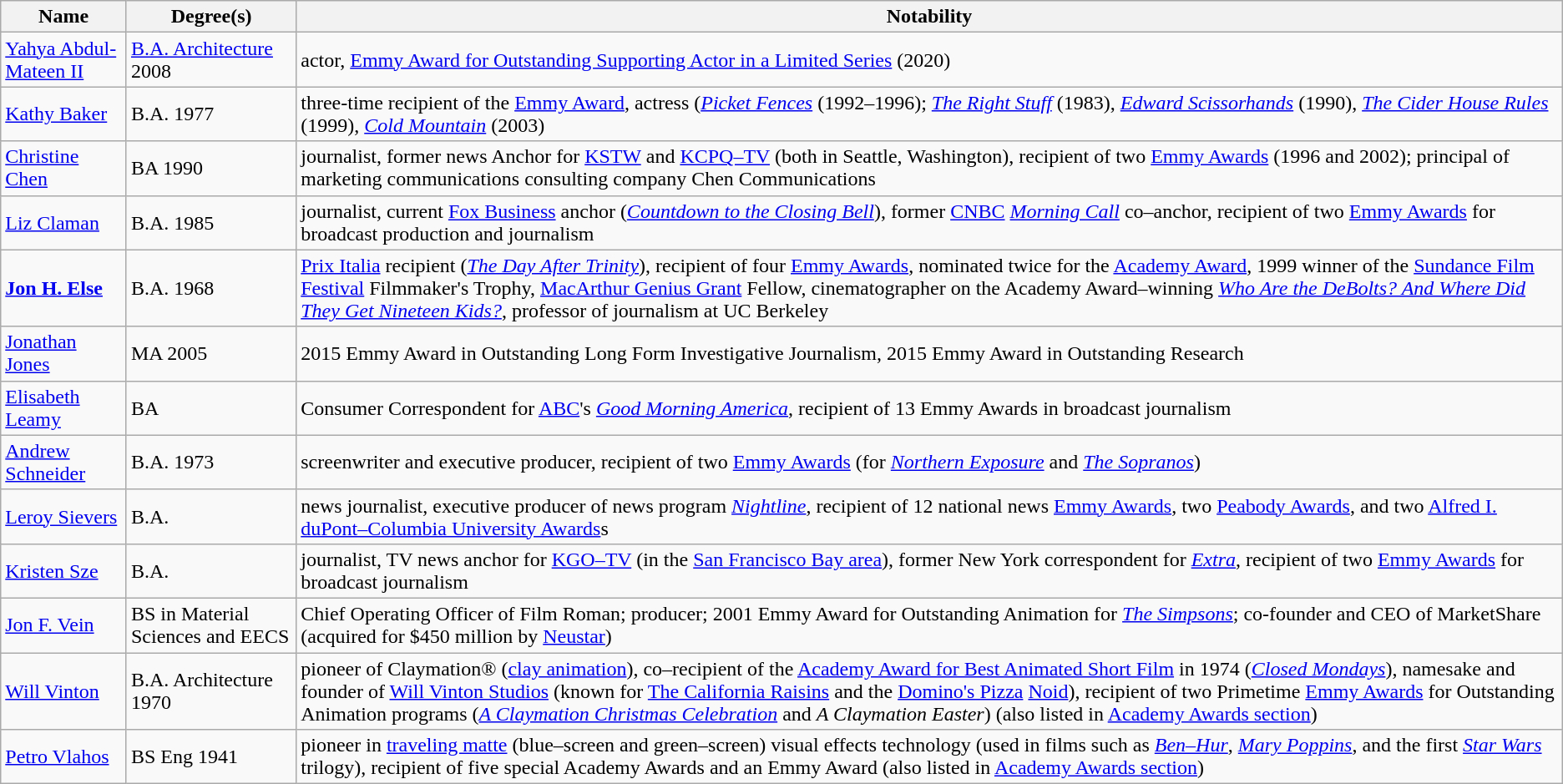<table class = "wikitable">
<tr>
<th>Name</th>
<th>Degree(s)</th>
<th>Notability</th>
</tr>
<tr>
<td><a href='#'>Yahya Abdul-Mateen II</a></td>
<td><a href='#'>B.A. Architecture</a> 2008</td>
<td>actor, <a href='#'>Emmy Award for Outstanding Supporting Actor in a Limited Series</a> (2020)</td>
</tr>
<tr>
<td><a href='#'>Kathy Baker</a></td>
<td>B.A. 1977</td>
<td>three-time recipient of the <a href='#'>Emmy Award</a>, actress  (<em><a href='#'>Picket Fences</a></em> (1992–1996); <em><a href='#'>The Right Stuff</a></em> (1983), <em><a href='#'>Edward Scissorhands</a></em> (1990), <em><a href='#'>The Cider House Rules</a></em> (1999), <em><a href='#'>Cold Mountain</a></em> (2003)</td>
</tr>
<tr>
<td><a href='#'>Christine Chen</a></td>
<td>BA 1990</td>
<td>journalist, former news Anchor for <a href='#'>KSTW</a> and <a href='#'>KCPQ–TV</a> (both in Seattle, Washington), recipient of two <a href='#'>Emmy Awards</a> (1996 and 2002); principal of marketing communications consulting company Chen Communications</td>
</tr>
<tr>
<td><a href='#'>Liz Claman</a></td>
<td>B.A. 1985</td>
<td>journalist, current <a href='#'>Fox Business</a> anchor (<em><a href='#'>Countdown to the Closing Bell</a></em>), former <a href='#'>CNBC</a> <em><a href='#'>Morning Call</a></em>  co–anchor, recipient of two <a href='#'>Emmy Awards</a> for broadcast production and journalism</td>
</tr>
<tr>
<td><strong><a href='#'>Jon H. Else</a></strong></td>
<td>B.A. 1968</td>
<td><a href='#'>Prix Italia</a> recipient (<em><a href='#'>The Day After Trinity</a></em>), recipient of four <a href='#'>Emmy Awards</a>, nominated twice for the <a href='#'>Academy Award</a>, 1999 winner of the <a href='#'>Sundance Film Festival</a> Filmmaker's Trophy, <a href='#'>MacArthur Genius Grant</a> Fellow, cinematographer on the Academy Award–winning <em><a href='#'>Who Are the DeBolts? And Where Did They Get Nineteen Kids?</a></em>, professor of journalism at UC Berkeley</td>
</tr>
<tr>
<td><a href='#'>Jonathan Jones</a></td>
<td>MA 2005</td>
<td>2015 Emmy Award in Outstanding Long Form Investigative Journalism, 2015 Emmy Award in Outstanding Research</td>
</tr>
<tr>
<td><a href='#'>Elisabeth Leamy</a></td>
<td>BA</td>
<td>Consumer Correspondent for <a href='#'>ABC</a>'s <em><a href='#'>Good Morning America</a></em>, recipient of 13 Emmy Awards in broadcast journalism</td>
</tr>
<tr>
<td><a href='#'>Andrew Schneider</a></td>
<td>B.A. 1973</td>
<td>screenwriter and executive producer,  recipient of two <a href='#'>Emmy Awards</a> (for <em><a href='#'>Northern Exposure</a></em> and  <em><a href='#'>The Sopranos</a></em>)</td>
</tr>
<tr>
<td><a href='#'>Leroy Sievers</a></td>
<td>B.A.</td>
<td>news journalist, executive producer of news program <em><a href='#'>Nightline</a></em>, recipient of 12 national news <a href='#'>Emmy Awards</a>, two <a href='#'>Peabody Awards</a>, and two <a href='#'>Alfred I. duPont–Columbia University Awards</a>s</td>
</tr>
<tr>
<td><a href='#'>Kristen Sze</a></td>
<td>B.A.</td>
<td>journalist, TV news anchor for <a href='#'>KGO–TV</a> (in the <a href='#'>San Francisco Bay area</a>), former New York correspondent for <em><a href='#'>Extra</a></em>, recipient of two <a href='#'>Emmy Awards</a> for broadcast journalism</td>
</tr>
<tr>
<td><a href='#'>Jon F. Vein</a></td>
<td>BS in Material Sciences and EECS</td>
<td>Chief Operating Officer of Film Roman; producer; 2001 Emmy Award for Outstanding Animation for <em><a href='#'>The Simpsons</a></em>; co-founder and CEO of MarketShare (acquired for $450 million by <a href='#'>Neustar</a>)</td>
</tr>
<tr>
<td><a href='#'>Will Vinton</a></td>
<td>B.A. Architecture 1970</td>
<td>pioneer of Claymation® (<a href='#'>clay animation</a>), co–recipient of the <a href='#'>Academy Award for Best Animated Short Film</a> in 1974 (<em><a href='#'>Closed Mondays</a></em>), namesake and founder of <a href='#'>Will Vinton Studios</a> (known for <a href='#'>The California Raisins</a> and the <a href='#'>Domino's Pizza</a> <a href='#'>Noid</a>), recipient of two Primetime <a href='#'>Emmy Awards</a> for Outstanding Animation programs (<em><a href='#'>A Claymation Christmas Celebration</a></em> and  <em>A Claymation Easter</em>) (also listed in <a href='#'>Academy Awards section</a>)</td>
</tr>
<tr>
<td><a href='#'>Petro Vlahos</a></td>
<td>BS Eng 1941</td>
<td>pioneer in <a href='#'>traveling matte</a> (blue–screen and green–screen) visual effects technology (used in films such as <em><a href='#'>Ben–Hur</a></em>, <em><a href='#'>Mary Poppins</a></em>, and the first <em><a href='#'>Star Wars</a></em> trilogy),  recipient of five special Academy Awards and an Emmy Award (also listed in <a href='#'>Academy Awards section</a>)</td>
</tr>
</table>
